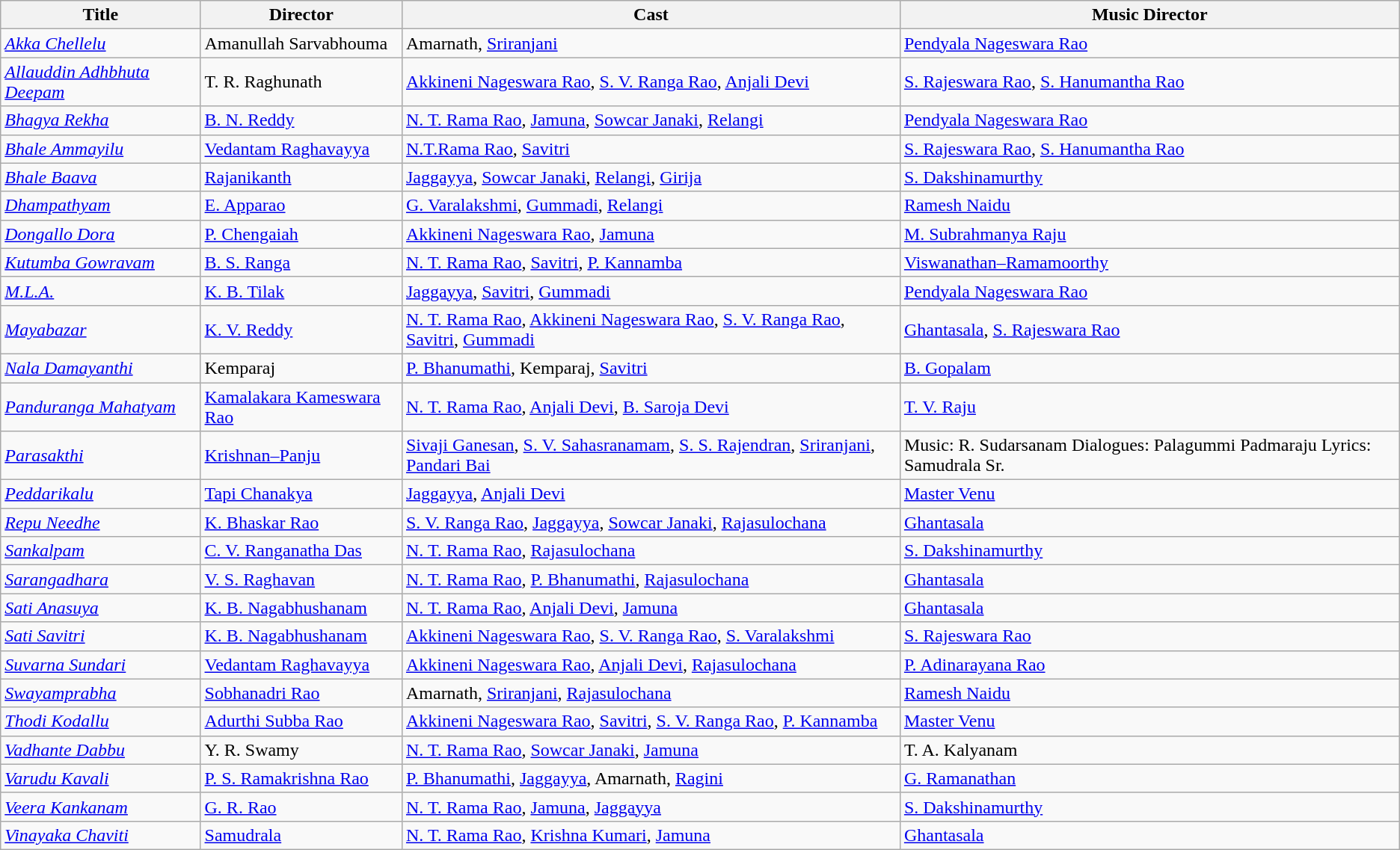<table class="wikitable">
<tr>
<th>Title</th>
<th>Director</th>
<th>Cast</th>
<th>Music Director</th>
</tr>
<tr>
<td><em><a href='#'>Akka Chellelu</a></em></td>
<td>Amanullah Sarvabhouma</td>
<td>Amarnath, <a href='#'>Sriranjani</a></td>
<td><a href='#'>Pendyala Nageswara Rao</a></td>
</tr>
<tr>
<td><em><a href='#'>Allauddin Adhbhuta Deepam</a></em></td>
<td>T. R. Raghunath</td>
<td><a href='#'>Akkineni Nageswara Rao</a>, <a href='#'>S. V. Ranga Rao</a>, <a href='#'>Anjali Devi</a></td>
<td><a href='#'>S. Rajeswara Rao</a>, <a href='#'>S. Hanumantha Rao</a></td>
</tr>
<tr>
<td><em><a href='#'>Bhagya Rekha</a></em></td>
<td><a href='#'>B. N. Reddy</a></td>
<td><a href='#'>N. T. Rama Rao</a>, <a href='#'>Jamuna</a>, <a href='#'>Sowcar Janaki</a>, <a href='#'>Relangi</a></td>
<td><a href='#'>Pendyala Nageswara Rao</a></td>
</tr>
<tr>
<td><em><a href='#'>Bhale Ammayilu</a></em></td>
<td><a href='#'>Vedantam Raghavayya</a></td>
<td><a href='#'>N.T.Rama Rao</a>, <a href='#'>Savitri</a></td>
<td><a href='#'>S. Rajeswara Rao</a>, <a href='#'>S. Hanumantha Rao</a></td>
</tr>
<tr>
<td><em><a href='#'>Bhale Baava</a></em></td>
<td><a href='#'>Rajanikanth</a></td>
<td><a href='#'>Jaggayya</a>, <a href='#'>Sowcar Janaki</a>, <a href='#'>Relangi</a>, <a href='#'>Girija</a></td>
<td><a href='#'>S. Dakshinamurthy</a></td>
</tr>
<tr>
<td><em><a href='#'>Dhampathyam</a></em></td>
<td><a href='#'>E. Apparao</a></td>
<td><a href='#'>G. Varalakshmi</a>, <a href='#'>Gummadi</a>, <a href='#'>Relangi</a></td>
<td><a href='#'>Ramesh Naidu</a></td>
</tr>
<tr>
<td><em><a href='#'>Dongallo Dora</a></em></td>
<td><a href='#'>P. Chengaiah</a></td>
<td><a href='#'>Akkineni Nageswara Rao</a>, <a href='#'>Jamuna</a></td>
<td><a href='#'>M. Subrahmanya Raju</a></td>
</tr>
<tr>
<td><em><a href='#'>Kutumba Gowravam</a></em></td>
<td><a href='#'>B. S. Ranga</a></td>
<td><a href='#'>N. T. Rama Rao</a>, <a href='#'>Savitri</a>, <a href='#'>P. Kannamba</a></td>
<td><a href='#'>Viswanathan–Ramamoorthy</a></td>
</tr>
<tr>
<td><em><a href='#'>M.L.A.</a></em></td>
<td><a href='#'>K. B. Tilak</a></td>
<td><a href='#'>Jaggayya</a>, <a href='#'>Savitri</a>, <a href='#'>Gummadi</a></td>
<td><a href='#'>Pendyala Nageswara Rao</a></td>
</tr>
<tr>
<td><em><a href='#'>Mayabazar</a></em></td>
<td><a href='#'>K. V. Reddy</a></td>
<td><a href='#'>N. T. Rama Rao</a>, <a href='#'>Akkineni Nageswara Rao</a>, <a href='#'>S. V. Ranga Rao</a>, <a href='#'>Savitri</a>, <a href='#'>Gummadi</a></td>
<td><a href='#'>Ghantasala</a>, <a href='#'>S. Rajeswara Rao</a></td>
</tr>
<tr>
<td><em><a href='#'>Nala Damayanthi</a></em></td>
<td>Kemparaj</td>
<td><a href='#'>P. Bhanumathi</a>, Kemparaj, <a href='#'>Savitri</a></td>
<td><a href='#'>B. Gopalam</a></td>
</tr>
<tr>
<td><em><a href='#'>Panduranga Mahatyam</a></em></td>
<td><a href='#'>Kamalakara Kameswara Rao</a></td>
<td><a href='#'>N. T. Rama Rao</a>, <a href='#'>Anjali Devi</a>, <a href='#'>B. Saroja Devi</a></td>
<td><a href='#'>T. V. Raju</a></td>
</tr>
<tr>
<td><em><a href='#'>Parasakthi</a></em></td>
<td><a href='#'>Krishnan–Panju</a></td>
<td><a href='#'>Sivaji Ganesan</a>, <a href='#'>S. V. Sahasranamam</a>, <a href='#'>S. S. Rajendran</a>, <a href='#'>Sriranjani</a>, <a href='#'>Pandari Bai</a></td>
<td>Music: R. Sudarsanam Dialogues: Palagummi Padmaraju Lyrics: Samudrala Sr.</td>
</tr>
<tr>
<td><em><a href='#'>Peddarikalu</a></em></td>
<td><a href='#'>Tapi Chanakya</a></td>
<td><a href='#'>Jaggayya</a>, <a href='#'>Anjali Devi</a></td>
<td><a href='#'>Master Venu</a></td>
</tr>
<tr>
<td><em><a href='#'>Repu Needhe</a></em></td>
<td><a href='#'>K. Bhaskar Rao</a></td>
<td><a href='#'>S. V. Ranga Rao</a>, <a href='#'>Jaggayya</a>, <a href='#'>Sowcar Janaki</a>, <a href='#'>Rajasulochana</a></td>
<td><a href='#'>Ghantasala</a></td>
</tr>
<tr>
<td><em><a href='#'>Sankalpam</a></em></td>
<td><a href='#'>C. V. Ranganatha Das</a></td>
<td><a href='#'>N. T. Rama Rao</a>, <a href='#'>Rajasulochana</a></td>
<td><a href='#'>S. Dakshinamurthy</a></td>
</tr>
<tr>
<td><em><a href='#'>Sarangadhara</a></em></td>
<td><a href='#'>V. S. Raghavan</a></td>
<td><a href='#'>N. T. Rama Rao</a>, <a href='#'>P. Bhanumathi</a>, <a href='#'>Rajasulochana</a></td>
<td><a href='#'>Ghantasala</a></td>
</tr>
<tr>
<td><em><a href='#'>Sati Anasuya</a></em></td>
<td><a href='#'>K. B. Nagabhushanam</a></td>
<td><a href='#'>N. T. Rama Rao</a>, <a href='#'>Anjali Devi</a>, <a href='#'>Jamuna</a></td>
<td><a href='#'>Ghantasala</a></td>
</tr>
<tr>
<td><em><a href='#'>Sati Savitri</a></em></td>
<td><a href='#'>K. B. Nagabhushanam</a></td>
<td><a href='#'>Akkineni Nageswara Rao</a>, <a href='#'>S. V. Ranga Rao</a>, <a href='#'>S. Varalakshmi</a></td>
<td><a href='#'>S. Rajeswara Rao</a></td>
</tr>
<tr>
<td><em><a href='#'>Suvarna Sundari</a></em></td>
<td><a href='#'>Vedantam Raghavayya</a></td>
<td><a href='#'>Akkineni Nageswara Rao</a>, <a href='#'>Anjali Devi</a>, <a href='#'>Rajasulochana</a></td>
<td><a href='#'>P. Adinarayana Rao</a></td>
</tr>
<tr>
<td><em><a href='#'>Swayamprabha</a></em></td>
<td><a href='#'>Sobhanadri Rao</a></td>
<td>Amarnath, <a href='#'>Sriranjani</a>, <a href='#'>Rajasulochana</a></td>
<td><a href='#'>Ramesh Naidu</a></td>
</tr>
<tr>
<td><em><a href='#'>Thodi Kodallu</a></em></td>
<td><a href='#'>Adurthi Subba Rao</a></td>
<td><a href='#'>Akkineni Nageswara Rao</a>, <a href='#'>Savitri</a>, <a href='#'>S. V. Ranga Rao</a>, <a href='#'>P. Kannamba</a></td>
<td><a href='#'>Master Venu</a></td>
</tr>
<tr>
<td><em><a href='#'>Vadhante Dabbu</a></em></td>
<td>Y. R. Swamy</td>
<td><a href='#'>N. T. Rama Rao</a>, <a href='#'>Sowcar Janaki</a>, <a href='#'>Jamuna</a></td>
<td>T. A. Kalyanam</td>
</tr>
<tr>
<td><a href='#'><em>Varudu Kavali</em></a></td>
<td><a href='#'>P. S. Ramakrishna Rao</a></td>
<td><a href='#'>P. Bhanumathi</a>, <a href='#'>Jaggayya</a>, Amarnath, <a href='#'>Ragini</a></td>
<td><a href='#'>G. Ramanathan</a></td>
</tr>
<tr>
<td><em><a href='#'>Veera Kankanam</a></em></td>
<td><a href='#'>G. R. Rao</a></td>
<td><a href='#'>N. T. Rama Rao</a>, <a href='#'>Jamuna</a>, <a href='#'>Jaggayya</a></td>
<td><a href='#'>S. Dakshinamurthy</a></td>
</tr>
<tr>
<td><em><a href='#'>Vinayaka Chaviti</a></em></td>
<td><a href='#'>Samudrala</a></td>
<td><a href='#'>N. T. Rama Rao</a>, <a href='#'>Krishna Kumari</a>, <a href='#'>Jamuna</a></td>
<td><a href='#'>Ghantasala</a></td>
</tr>
</table>
